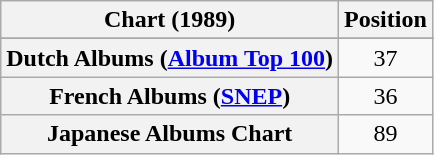<table class="wikitable sortable plainrowheaders">
<tr>
<th>Chart (1989)</th>
<th>Position</th>
</tr>
<tr>
</tr>
<tr>
<th scope="row">Dutch Albums (<a href='#'>Album Top 100</a>)</th>
<td align="center">37</td>
</tr>
<tr>
<th scope="row">French Albums (<a href='#'>SNEP</a>)</th>
<td align="center">36</td>
</tr>
<tr>
<th scope="row">Japanese Albums Chart</th>
<td align="center">89</td>
</tr>
</table>
